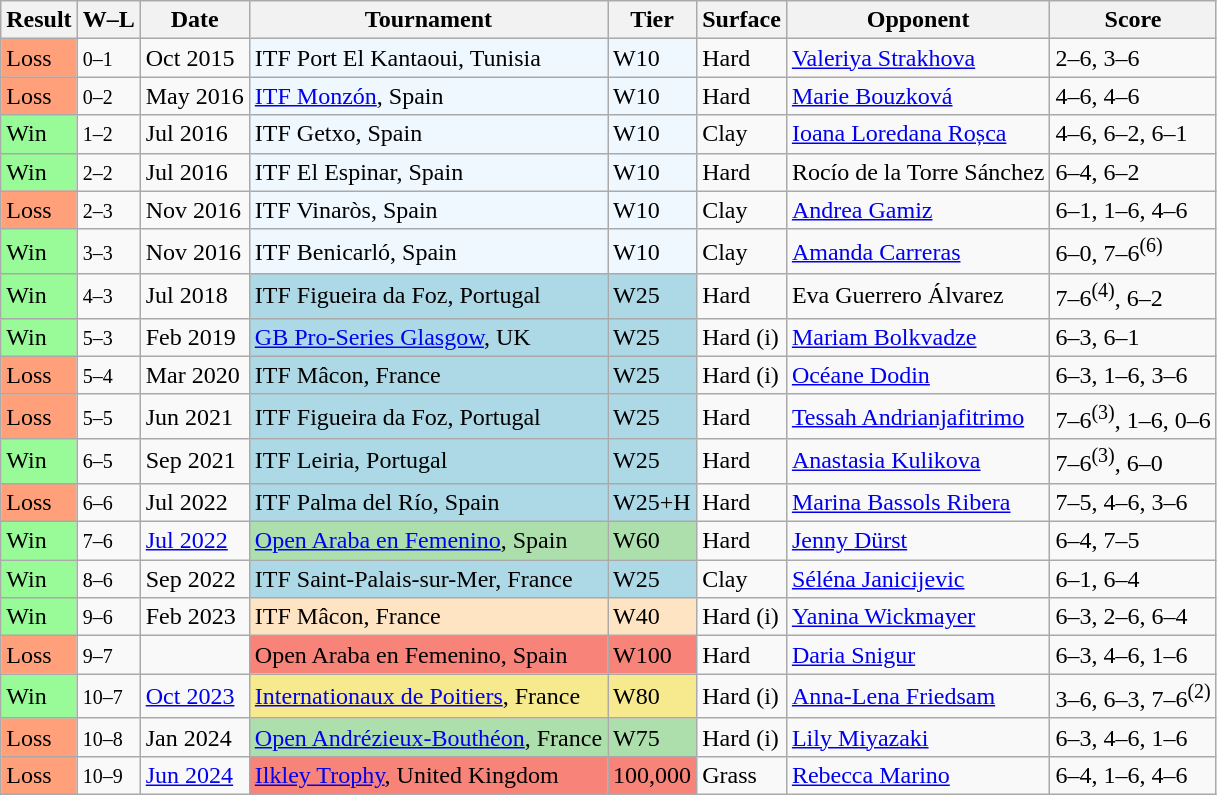<table class="sortable wikitable">
<tr>
<th>Result</th>
<th class="unsortable">W–L</th>
<th>Date</th>
<th>Tournament</th>
<th>Tier</th>
<th>Surface</th>
<th>Opponent</th>
<th class="unsortable">Score</th>
</tr>
<tr>
<td style="background:#ffa07a;">Loss</td>
<td><small>0–1</small></td>
<td>Oct 2015</td>
<td style="background:#f0f8ff;">ITF Port El Kantaoui, Tunisia</td>
<td style="background:#f0f8ff;">W10</td>
<td>Hard</td>
<td> <a href='#'>Valeriya Strakhova</a></td>
<td>2–6, 3–6</td>
</tr>
<tr>
<td style="background:#ffa07a;">Loss</td>
<td><small>0–2</small></td>
<td>May 2016</td>
<td style="background:#f0f8ff;"><a href='#'>ITF Monzón</a>, Spain</td>
<td style="background:#f0f8ff;">W10</td>
<td>Hard</td>
<td> <a href='#'>Marie Bouzková</a></td>
<td>4–6, 4–6</td>
</tr>
<tr>
<td bgcolor="98FB98">Win</td>
<td><small>1–2</small></td>
<td>Jul 2016</td>
<td style="background:#f0f8ff;">ITF Getxo, Spain</td>
<td style="background:#f0f8ff;">W10</td>
<td>Clay</td>
<td> <a href='#'>Ioana Loredana Roșca</a></td>
<td>4–6, 6–2, 6–1</td>
</tr>
<tr>
<td bgcolor="98FB98">Win</td>
<td><small>2–2</small></td>
<td>Jul 2016</td>
<td style="background:#f0f8ff;">ITF El Espinar, Spain</td>
<td style="background:#f0f8ff;">W10</td>
<td>Hard</td>
<td> Rocío de la Torre Sánchez</td>
<td>6–4, 6–2</td>
</tr>
<tr>
<td style="background:#ffa07a;">Loss</td>
<td><small>2–3</small></td>
<td>Nov 2016</td>
<td style="background:#f0f8ff;">ITF Vinaròs, Spain</td>
<td style="background:#f0f8ff;">W10</td>
<td>Clay</td>
<td> <a href='#'>Andrea Gamiz</a></td>
<td>6–1, 1–6, 4–6</td>
</tr>
<tr>
<td bgcolor="98FB98">Win</td>
<td><small>3–3</small></td>
<td>Nov 2016</td>
<td style="background:#f0f8ff;">ITF Benicarló, Spain</td>
<td style="background:#f0f8ff;">W10</td>
<td>Clay</td>
<td> <a href='#'>Amanda Carreras</a></td>
<td>6–0, 7–6<sup>(6)</sup></td>
</tr>
<tr>
<td bgcolor="98FB98">Win</td>
<td><small>4–3</small></td>
<td>Jul 2018</td>
<td style="background:lightblue;">ITF Figueira da Foz, Portugal</td>
<td style="background:lightblue;">W25</td>
<td>Hard</td>
<td> Eva Guerrero Álvarez</td>
<td>7–6<sup>(4)</sup>, 6–2</td>
</tr>
<tr>
<td bgcolor="98FB98">Win</td>
<td><small>5–3</small></td>
<td>Feb 2019</td>
<td style="background:lightblue;"><a href='#'>GB Pro-Series Glasgow</a>, UK</td>
<td style="background:lightblue;">W25</td>
<td>Hard (i)</td>
<td> <a href='#'>Mariam Bolkvadze</a></td>
<td>6–3, 6–1</td>
</tr>
<tr>
<td style="background:#ffa07a;">Loss</td>
<td><small>5–4</small></td>
<td>Mar 2020</td>
<td style="background:lightblue;">ITF Mâcon, France</td>
<td style="background:lightblue;">W25</td>
<td>Hard (i)</td>
<td> <a href='#'>Océane Dodin</a></td>
<td>6–3, 1–6, 3–6</td>
</tr>
<tr>
<td style="background:#ffa07a;">Loss</td>
<td><small>5–5</small></td>
<td>Jun 2021</td>
<td style="background:lightblue;">ITF Figueira da Foz, Portugal</td>
<td style="background:lightblue;">W25</td>
<td>Hard</td>
<td> <a href='#'>Tessah Andrianjafitrimo</a></td>
<td>7–6<sup>(3)</sup>, 1–6, 0–6</td>
</tr>
<tr>
<td bgcolor="98FB98">Win</td>
<td><small>6–5</small></td>
<td>Sep 2021</td>
<td style="background:lightblue;">ITF Leiria, Portugal</td>
<td style="background:lightblue;">W25</td>
<td>Hard</td>
<td> <a href='#'>Anastasia Kulikova</a></td>
<td>7–6<sup>(3)</sup>, 6–0</td>
</tr>
<tr>
<td style="background:#ffa07a;">Loss</td>
<td><small>6–6</small></td>
<td>Jul 2022</td>
<td style="background:lightblue;">ITF Palma del Río, Spain</td>
<td style="background:lightblue;">W25+H</td>
<td>Hard</td>
<td> <a href='#'>Marina Bassols Ribera</a></td>
<td>7–5, 4–6, 3–6</td>
</tr>
<tr>
<td bgcolor="98FB98">Win</td>
<td><small>7–6</small></td>
<td><a href='#'>Jul 2022</a></td>
<td style="background:#addfad;"><a href='#'>Open Araba en Femenino</a>, Spain</td>
<td style="background:#addfad;">W60</td>
<td>Hard</td>
<td> <a href='#'>Jenny Dürst</a></td>
<td>6–4, 7–5</td>
</tr>
<tr>
<td bgcolor="98FB98">Win</td>
<td><small>8–6</small></td>
<td>Sep 2022</td>
<td style="background:lightblue">ITF Saint-Palais-sur-Mer, France</td>
<td style="background:lightblue">W25</td>
<td>Clay</td>
<td> <a href='#'>Séléna Janicijevic</a></td>
<td>6–1, 6–4</td>
</tr>
<tr>
<td bgcolor="98FB98">Win</td>
<td><small>9–6</small></td>
<td>Feb 2023</td>
<td style="background:#ffe4c4;">ITF Mâcon, France</td>
<td style="background:#ffe4c4;">W40</td>
<td>Hard (i)</td>
<td> <a href='#'>Yanina Wickmayer</a></td>
<td>6–3, 2–6, 6–4</td>
</tr>
<tr>
<td style="background:#ffa07a;">Loss</td>
<td><small>9–7</small></td>
<td><a href='#'></a></td>
<td style="background:#f88379;">Open Araba en Femenino, Spain</td>
<td style="background:#f88379;">W100</td>
<td>Hard</td>
<td> <a href='#'>Daria Snigur</a></td>
<td>6–3, 4–6, 1–6</td>
</tr>
<tr>
<td style="background:#98FB98;">Win</td>
<td><small>10–7</small></td>
<td><a href='#'>Oct 2023</a></td>
<td style="background:#f7e98e;"><a href='#'>Internationaux de Poitiers</a>, France</td>
<td style="background:#f7e98e;">W80</td>
<td>Hard (i)</td>
<td> <a href='#'>Anna-Lena Friedsam</a></td>
<td>3–6, 6–3, 7–6<sup>(2)</sup></td>
</tr>
<tr>
<td style="background:#ffa07a;">Loss</td>
<td><small>10–8</small></td>
<td>Jan 2024</td>
<td style="background:#addfad;"><a href='#'>Open Andrézieux-Bouthéon</a>, France</td>
<td style="background:#addfad;">W75</td>
<td>Hard (i)</td>
<td> <a href='#'>Lily Miyazaki</a></td>
<td>6–3, 4–6, 1–6</td>
</tr>
<tr>
<td style="background:#ffa07a;">Loss</td>
<td><small>10–9</small></td>
<td><a href='#'>Jun 2024</a></td>
<td bgcolor=f88379><a href='#'>Ilkley Trophy</a>, United Kingdom</td>
<td bgcolor=f88379>100,000</td>
<td>Grass</td>
<td> <a href='#'>Rebecca Marino</a></td>
<td>6–4, 1–6, 4–6</td>
</tr>
</table>
